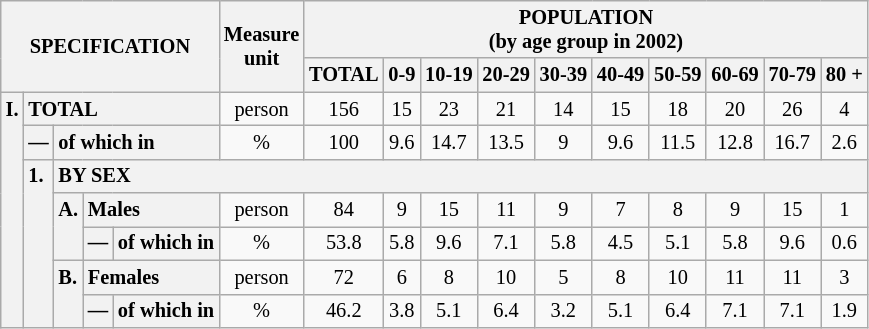<table class="wikitable" style="font-size:85%; text-align:center">
<tr>
<th rowspan="2" colspan="5">SPECIFICATION</th>
<th rowspan="2">Measure<br> unit</th>
<th colspan="10" rowspan="1">POPULATION<br> (by age group in 2002)</th>
</tr>
<tr>
<th>TOTAL</th>
<th>0-9</th>
<th>10-19</th>
<th>20-29</th>
<th>30-39</th>
<th>40-49</th>
<th>50-59</th>
<th>60-69</th>
<th>70-79</th>
<th>80 +</th>
</tr>
<tr>
<th style="text-align:left" valign="top" rowspan="7">I.</th>
<th style="text-align:left" colspan="4">TOTAL</th>
<td>person</td>
<td>156</td>
<td>15</td>
<td>23</td>
<td>21</td>
<td>14</td>
<td>15</td>
<td>18</td>
<td>20</td>
<td>26</td>
<td>4</td>
</tr>
<tr>
<th style="text-align:left" valign="top">—</th>
<th style="text-align:left" colspan="3">of which in</th>
<td>%</td>
<td>100</td>
<td>9.6</td>
<td>14.7</td>
<td>13.5</td>
<td>9</td>
<td>9.6</td>
<td>11.5</td>
<td>12.8</td>
<td>16.7</td>
<td>2.6</td>
</tr>
<tr>
<th style="text-align:left" valign="top" rowspan="5">1.</th>
<th style="text-align:left" colspan="14">BY SEX</th>
</tr>
<tr>
<th style="text-align:left" valign="top" rowspan="2">A.</th>
<th style="text-align:left" colspan="2">Males</th>
<td>person</td>
<td>84</td>
<td>9</td>
<td>15</td>
<td>11</td>
<td>9</td>
<td>7</td>
<td>8</td>
<td>9</td>
<td>15</td>
<td>1</td>
</tr>
<tr>
<th style="text-align:left" valign="top">—</th>
<th style="text-align:left" colspan="1">of which in</th>
<td>%</td>
<td>53.8</td>
<td>5.8</td>
<td>9.6</td>
<td>7.1</td>
<td>5.8</td>
<td>4.5</td>
<td>5.1</td>
<td>5.8</td>
<td>9.6</td>
<td>0.6</td>
</tr>
<tr>
<th style="text-align:left" valign="top" rowspan="2">B.</th>
<th style="text-align:left" colspan="2">Females</th>
<td>person</td>
<td>72</td>
<td>6</td>
<td>8</td>
<td>10</td>
<td>5</td>
<td>8</td>
<td>10</td>
<td>11</td>
<td>11</td>
<td>3</td>
</tr>
<tr>
<th style="text-align:left" valign="top">—</th>
<th style="text-align:left" colspan="1">of which in</th>
<td>%</td>
<td>46.2</td>
<td>3.8</td>
<td>5.1</td>
<td>6.4</td>
<td>3.2</td>
<td>5.1</td>
<td>6.4</td>
<td>7.1</td>
<td>7.1</td>
<td>1.9</td>
</tr>
</table>
